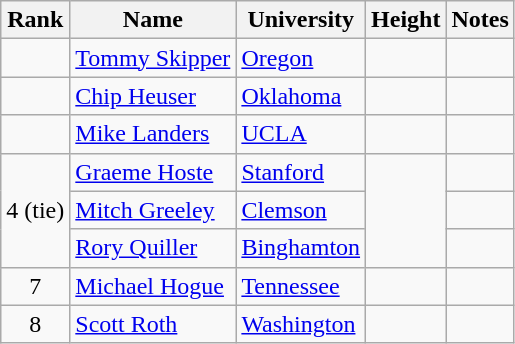<table class="wikitable sortable" style="text-align:center">
<tr>
<th>Rank</th>
<th>Name</th>
<th>University</th>
<th>Height</th>
<th>Notes</th>
</tr>
<tr>
<td></td>
<td align=left><a href='#'>Tommy Skipper</a></td>
<td align=left><a href='#'>Oregon</a></td>
<td></td>
<td></td>
</tr>
<tr>
<td></td>
<td align=left><a href='#'>Chip Heuser</a></td>
<td align=left><a href='#'>Oklahoma</a></td>
<td></td>
<td></td>
</tr>
<tr>
<td></td>
<td align=left><a href='#'>Mike Landers</a></td>
<td align=left><a href='#'>UCLA</a></td>
<td></td>
<td></td>
</tr>
<tr>
<td rowspan=3>4 (tie)</td>
<td align=left><a href='#'>Graeme Hoste</a></td>
<td align=left><a href='#'>Stanford</a></td>
<td rowspan=3></td>
<td></td>
</tr>
<tr>
<td align=left><a href='#'>Mitch Greeley</a> </td>
<td align=left><a href='#'>Clemson</a></td>
<td></td>
</tr>
<tr>
<td align=left><a href='#'>Rory Quiller</a></td>
<td align=left><a href='#'>Binghamton</a></td>
<td></td>
</tr>
<tr>
<td>7</td>
<td align=left><a href='#'>Michael Hogue</a></td>
<td align=left><a href='#'>Tennessee</a></td>
<td></td>
<td></td>
</tr>
<tr>
<td>8</td>
<td align=left><a href='#'>Scott Roth</a></td>
<td align=left><a href='#'>Washington</a></td>
<td></td>
<td></td>
</tr>
</table>
